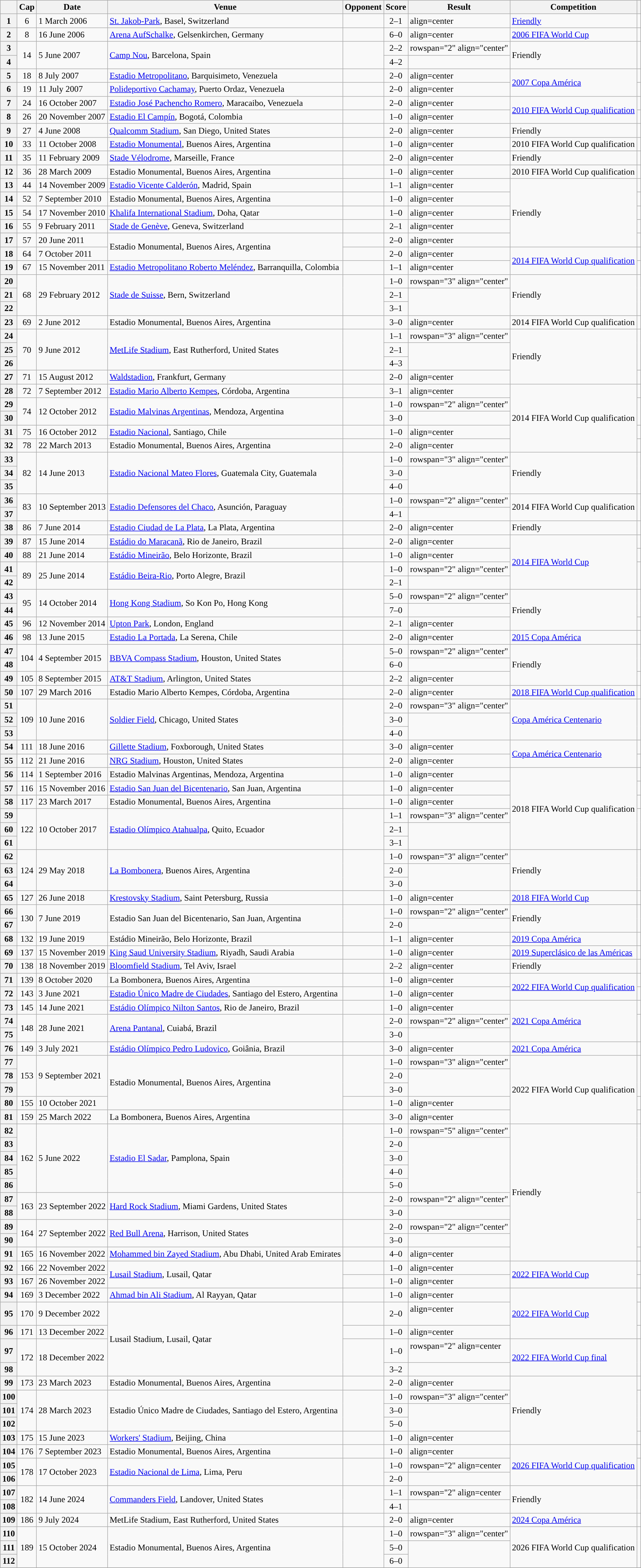<table class="wikitable sortable">
<tr>
<th scope="col"></th>
<th scope="col">Cap</th>
<th scope="col">Date</th>
<th scope="col">Venue</th>
<th scope="col">Opponent</th>
<th scope="col">Score</th>
<th scope="col">Result</th>
<th scope="col">Competition</th>
<th scope="col" class="unsortable"></th>
</tr>
<tr>
<th scope="row">1</th>
<td align="center">6</td>
<td>1 March 2006</td>
<td><a href='#'>St. Jakob-Park</a>, Basel, Switzerland</td>
<td></td>
<td align="center">2–1</td>
<td>align=center </td>
<td><a href='#'>Friendly</a></td>
<td></td>
</tr>
<tr>
<th scope="row">2</th>
<td align="center">8</td>
<td>16 June 2006</td>
<td><a href='#'>Arena AufSchalke</a>, Gelsenkirchen, Germany</td>
<td></td>
<td align="center">6–0</td>
<td>align=center </td>
<td><a href='#'>2006 FIFA World Cup</a></td>
<td></td>
</tr>
<tr>
<th scope="row">3</th>
<td rowspan="2" align="center">14</td>
<td rowspan="2">5 June 2007</td>
<td rowspan="2"><a href='#'>Camp Nou</a>, Barcelona, Spain</td>
<td rowspan="2"></td>
<td align="center">2–2</td>
<td>rowspan="2" align="center" </td>
<td rowspan="2">Friendly</td>
<td rowspan="2"></td>
</tr>
<tr>
<th scope="row">4</th>
<td align="center">4–2</td>
</tr>
<tr>
<th scope="row">5</th>
<td align="center">18</td>
<td>8 July 2007</td>
<td><a href='#'>Estadio Metropolitano</a>, Barquisimeto, Venezuela</td>
<td></td>
<td align="center">2–0</td>
<td>align=center </td>
<td rowspan="2"><a href='#'>2007 Copa América</a></td>
<td></td>
</tr>
<tr>
<th scope="row">6</th>
<td align="center">19</td>
<td>11 July 2007</td>
<td><a href='#'>Polideportivo Cachamay</a>, Puerto Ordaz, Venezuela</td>
<td></td>
<td align="center">2–0</td>
<td>align=center </td>
<td></td>
</tr>
<tr>
<th scope="row">7</th>
<td align="center">24</td>
<td>16 October 2007</td>
<td><a href='#'>Estadio José Pachencho Romero</a>, Maracaibo, Venezuela</td>
<td></td>
<td align="center">2–0</td>
<td>align=center </td>
<td rowspan="2"><a href='#'>2010 FIFA World Cup qualification</a></td>
<td></td>
</tr>
<tr>
<th scope="row">8</th>
<td align="center">26</td>
<td>20 November 2007</td>
<td><a href='#'>Estadio El Campín</a>, Bogotá, Colombia</td>
<td></td>
<td align="center">1–0</td>
<td>align=center </td>
<td></td>
</tr>
<tr>
<th scope="row">9</th>
<td align="center">27</td>
<td>4 June 2008</td>
<td><a href='#'>Qualcomm Stadium</a>, San Diego, United States</td>
<td></td>
<td align="center">2–0</td>
<td>align=center </td>
<td>Friendly</td>
<td></td>
</tr>
<tr>
<th scope="row">10</th>
<td align="center">33</td>
<td>11 October 2008</td>
<td><a href='#'>Estadio Monumental</a>, Buenos Aires, Argentina</td>
<td></td>
<td align="center">1–0</td>
<td>align=center </td>
<td>2010 FIFA World Cup qualification</td>
<td></td>
</tr>
<tr>
<th scope="row">11</th>
<td align="center">35</td>
<td>11 February 2009</td>
<td><a href='#'>Stade Vélodrome</a>, Marseille, France</td>
<td></td>
<td align="center">2–0</td>
<td>align=center </td>
<td>Friendly</td>
<td></td>
</tr>
<tr>
<th scope="row">12</th>
<td align="center">36</td>
<td>28 March 2009</td>
<td>Estadio Monumental, Buenos Aires, Argentina</td>
<td></td>
<td align="center">1–0</td>
<td>align=center </td>
<td>2010 FIFA World Cup qualification</td>
<td></td>
</tr>
<tr>
<th scope="row">13</th>
<td align="center">44</td>
<td>14 November 2009</td>
<td><a href='#'>Estadio Vicente Calderón</a>, Madrid, Spain</td>
<td></td>
<td align="center">1–1</td>
<td>align=center </td>
<td rowspan="5">Friendly</td>
<td></td>
</tr>
<tr>
<th scope="row">14</th>
<td align="center">52</td>
<td>7 September 2010</td>
<td>Estadio Monumental, Buenos Aires, Argentina</td>
<td></td>
<td align="center">1–0</td>
<td>align=center </td>
<td></td>
</tr>
<tr>
<th scope="row">15</th>
<td align="center">54</td>
<td>17 November 2010</td>
<td><a href='#'>Khalifa International Stadium</a>, Doha, Qatar</td>
<td></td>
<td align="center">1–0</td>
<td>align=center </td>
<td></td>
</tr>
<tr>
<th scope="row">16</th>
<td align="center">55</td>
<td>9 February 2011</td>
<td><a href='#'>Stade de Genève</a>, Geneva, Switzerland</td>
<td></td>
<td align="center">2–1</td>
<td>align=center </td>
<td></td>
</tr>
<tr>
<th scope="row">17</th>
<td align="center">57</td>
<td>20 June 2011</td>
<td rowspan="2">Estadio Monumental, Buenos Aires, Argentina</td>
<td></td>
<td align="center">2–0</td>
<td>align=center </td>
<td></td>
</tr>
<tr>
<th scope="row">18</th>
<td align="center">64</td>
<td>7 October 2011</td>
<td></td>
<td align="center">2–0</td>
<td>align=center </td>
<td rowspan="2"><a href='#'>2014 FIFA World Cup qualification</a></td>
<td></td>
</tr>
<tr>
<th scope="row">19</th>
<td align="center">67</td>
<td>15 November 2011</td>
<td><a href='#'>Estadio Metropolitano Roberto Meléndez</a>, Barranquilla, Colombia</td>
<td></td>
<td align="center">1–1</td>
<td>align=center </td>
<td></td>
</tr>
<tr>
<th scope="row">20</th>
<td rowspan="3" align="center">68</td>
<td rowspan="3">29 February 2012</td>
<td rowspan="3"><a href='#'>Stade de Suisse</a>, Bern, Switzerland</td>
<td rowspan="3"></td>
<td align="center">1–0</td>
<td>rowspan="3" align="center" </td>
<td rowspan="3">Friendly</td>
<td rowspan="3"></td>
</tr>
<tr>
<th scope="row">21</th>
<td align="center">2–1</td>
</tr>
<tr>
<th scope="row">22</th>
<td align="center">3–1</td>
</tr>
<tr>
<th scope="row">23</th>
<td align="center">69</td>
<td>2 June 2012</td>
<td>Estadio Monumental, Buenos Aires, Argentina</td>
<td></td>
<td align="center">3–0</td>
<td>align=center </td>
<td>2014 FIFA World Cup qualification</td>
<td></td>
</tr>
<tr>
<th scope="row">24</th>
<td rowspan="3" align="center">70</td>
<td rowspan="3">9 June 2012</td>
<td rowspan="3"><a href='#'>MetLife Stadium</a>, East Rutherford, United States</td>
<td rowspan="3"></td>
<td align="center">1–1</td>
<td>rowspan="3" align="center" </td>
<td rowspan="4">Friendly</td>
<td rowspan="3"></td>
</tr>
<tr>
<th scope="row">25</th>
<td align="center">2–1</td>
</tr>
<tr>
<th scope="row">26</th>
<td align="center">4–3</td>
</tr>
<tr>
<th scope="row">27</th>
<td align="center">71</td>
<td>15 August 2012</td>
<td><a href='#'>Waldstadion</a>, Frankfurt, Germany</td>
<td></td>
<td align="center">2–0</td>
<td>align=center </td>
<td></td>
</tr>
<tr>
<th scope="row">28</th>
<td align="center">72</td>
<td>7 September 2012</td>
<td><a href='#'>Estadio Mario Alberto Kempes</a>, Córdoba, Argentina</td>
<td></td>
<td align="center">3–1</td>
<td>align=center </td>
<td rowspan="5">2014 FIFA World Cup qualification</td>
<td></td>
</tr>
<tr>
<th scope="row">29</th>
<td rowspan="2" align="center">74</td>
<td rowspan="2">12 October 2012</td>
<td rowspan="2"><a href='#'>Estadio Malvinas Argentinas</a>, Mendoza, Argentina</td>
<td rowspan="2"></td>
<td align="center">1–0</td>
<td>rowspan="2" align="center" </td>
<td rowspan="2"></td>
</tr>
<tr>
<th scope="row">30</th>
<td align="center">3–0</td>
</tr>
<tr>
<th scope="row">31</th>
<td align="center">75</td>
<td>16 October 2012</td>
<td><a href='#'>Estadio Nacional</a>, Santiago, Chile</td>
<td></td>
<td align="center">1–0</td>
<td>align=center </td>
<td></td>
</tr>
<tr>
<th scope="row">32</th>
<td align="center">78</td>
<td>22 March 2013</td>
<td>Estadio Monumental, Buenos Aires, Argentina</td>
<td></td>
<td align="center">2–0</td>
<td>align=center </td>
<td></td>
</tr>
<tr>
<th scope="row">33</th>
<td rowspan="3" align="center">82</td>
<td rowspan="3">14 June 2013</td>
<td rowspan="3"><a href='#'>Estadio Nacional Mateo Flores</a>, Guatemala City, Guatemala</td>
<td rowspan="3"></td>
<td align="center">1–0</td>
<td>rowspan="3" align="center" </td>
<td rowspan="3">Friendly</td>
<td rowspan="3"></td>
</tr>
<tr>
<th scope="row">34</th>
<td align="center">3–0</td>
</tr>
<tr>
<th scope="row">35</th>
<td align="center">4–0</td>
</tr>
<tr>
<th scope="row">36</th>
<td rowspan="2" align="center">83</td>
<td rowspan="2">10 September 2013</td>
<td rowspan="2"><a href='#'>Estadio Defensores del Chaco</a>, Asunción, Paraguay</td>
<td rowspan="2"></td>
<td align="center">1–0</td>
<td>rowspan="2" align="center" </td>
<td rowspan="2">2014 FIFA World Cup qualification</td>
<td rowspan="2"></td>
</tr>
<tr>
<th scope="row">37</th>
<td align="center">4–1</td>
</tr>
<tr>
<th scope="row">38</th>
<td align="center">86</td>
<td>7 June 2014</td>
<td><a href='#'>Estadio Ciudad de La Plata</a>, La Plata, Argentina</td>
<td></td>
<td align="center">2–0</td>
<td>align=center </td>
<td>Friendly</td>
<td></td>
</tr>
<tr>
<th scope="row">39</th>
<td align="center">87</td>
<td>15 June 2014</td>
<td><a href='#'>Estádio do Maracanã</a>, Rio de Janeiro, Brazil</td>
<td></td>
<td align="center">2–0</td>
<td>align=center </td>
<td rowspan="4"><a href='#'>2014 FIFA World Cup</a></td>
<td></td>
</tr>
<tr>
<th scope="row">40</th>
<td align="center">88</td>
<td>21 June 2014</td>
<td><a href='#'>Estádio Mineirão</a>, Belo Horizonte, Brazil</td>
<td></td>
<td align="center">1–0</td>
<td>align=center </td>
<td></td>
</tr>
<tr>
<th scope="row">41</th>
<td rowspan="2" align="center">89</td>
<td rowspan="2">25 June 2014</td>
<td rowspan="2"><a href='#'>Estádio Beira-Rio</a>, Porto Alegre, Brazil</td>
<td rowspan="2"></td>
<td align="center">1–0</td>
<td>rowspan="2" align="center" </td>
<td rowspan="2"></td>
</tr>
<tr>
<th scope="row">42</th>
<td align="center">2–1</td>
</tr>
<tr>
<th scope="row">43</th>
<td rowspan="2" align="center">95</td>
<td rowspan="2">14 October 2014</td>
<td rowspan="2"><a href='#'>Hong Kong Stadium</a>, So Kon Po, Hong Kong</td>
<td rowspan="2"></td>
<td align="center">5–0</td>
<td>rowspan="2" align="center" </td>
<td rowspan="3">Friendly</td>
<td rowspan="2"></td>
</tr>
<tr>
<th scope="row">44</th>
<td align="center">7–0</td>
</tr>
<tr>
<th scope="row">45</th>
<td align="center">96</td>
<td>12 November 2014</td>
<td><a href='#'>Upton Park</a>, London, England</td>
<td></td>
<td align="center">2–1</td>
<td>align=center </td>
<td></td>
</tr>
<tr>
<th scope="row">46</th>
<td align="center">98</td>
<td>13 June 2015</td>
<td><a href='#'>Estadio La Portada</a>, La Serena, Chile</td>
<td></td>
<td align="center">2–0</td>
<td>align=center </td>
<td><a href='#'>2015 Copa América</a></td>
<td></td>
</tr>
<tr>
<th scope="row">47</th>
<td rowspan="2" align="center">104</td>
<td rowspan="2">4 September 2015</td>
<td rowspan="2"><a href='#'>BBVA Compass Stadium</a>, Houston, United States</td>
<td rowspan="2"></td>
<td align="center">5–0</td>
<td>rowspan="2" align="center" </td>
<td rowspan="3">Friendly</td>
<td rowspan="2"></td>
</tr>
<tr>
<th scope="row">48</th>
<td align="center">6–0</td>
</tr>
<tr>
<th scope="row">49</th>
<td align="center">105</td>
<td>8 September 2015</td>
<td><a href='#'>AT&T Stadium</a>, Arlington, United States</td>
<td></td>
<td align="center">2–2</td>
<td>align=center </td>
<td></td>
</tr>
<tr>
<th scope="row">50</th>
<td align="center">107</td>
<td>29 March 2016</td>
<td>Estadio Mario Alberto Kempes, Córdoba, Argentina</td>
<td></td>
<td align="center">2–0</td>
<td>align=center </td>
<td><a href='#'>2018 FIFA World Cup qualification</a></td>
<td></td>
</tr>
<tr>
<th scope="row">51</th>
<td rowspan="3" align="center">109</td>
<td rowspan="3">10 June 2016</td>
<td rowspan="3"><a href='#'>Soldier Field</a>, Chicago, United States</td>
<td rowspan="3"></td>
<td align="center">2–0</td>
<td>rowspan="3" align="center" </td>
<td rowspan="3"><a href='#'>Copa América Centenario</a></td>
<td rowspan="3"></td>
</tr>
<tr>
<th scope="row">52</th>
<td align="center">3–0</td>
</tr>
<tr>
<th scope="row">53</th>
<td align="center">4–0</td>
</tr>
<tr>
<th scope="row">54</th>
<td align="center">111</td>
<td>18 June 2016</td>
<td><a href='#'>Gillette Stadium</a>, Foxborough, United States</td>
<td></td>
<td align="center">3–0</td>
<td>align=center </td>
<td rowspan="2"><a href='#'>Copa América Centenario</a></td>
<td></td>
</tr>
<tr>
<th scope="row">55</th>
<td align="center">112</td>
<td>21 June 2016</td>
<td><a href='#'>NRG Stadium</a>, Houston, United States</td>
<td></td>
<td align="center">2–0</td>
<td>align=center </td>
<td></td>
</tr>
<tr>
<th scope="row">56</th>
<td align="center">114</td>
<td>1 September 2016</td>
<td>Estadio Malvinas Argentinas, Mendoza, Argentina</td>
<td></td>
<td align="center">1–0</td>
<td>align=center </td>
<td rowspan="6">2018 FIFA World Cup qualification</td>
<td></td>
</tr>
<tr>
<th scope="row">57</th>
<td align="center">116</td>
<td>15 November 2016</td>
<td><a href='#'>Estadio San Juan del Bicentenario</a>, San Juan, Argentina</td>
<td></td>
<td align="center">1–0</td>
<td>align=center </td>
<td></td>
</tr>
<tr>
<th scope="row">58</th>
<td align="center">117</td>
<td>23 March 2017</td>
<td>Estadio Monumental, Buenos Aires, Argentina</td>
<td></td>
<td align="center">1–0</td>
<td>align=center </td>
<td></td>
</tr>
<tr>
<th scope="row">59</th>
<td rowspan="3" align="center">122</td>
<td rowspan="3">10 October 2017</td>
<td rowspan="3"><a href='#'>Estadio Olímpico Atahualpa</a>, Quito, Ecuador</td>
<td rowspan="3"></td>
<td align="center">1–1</td>
<td>rowspan="3" align="center" </td>
<td rowspan="3"></td>
</tr>
<tr>
<th scope="row">60</th>
<td align="center">2–1</td>
</tr>
<tr>
<th scope="row">61</th>
<td align="center">3–1</td>
</tr>
<tr>
<th scope="row">62</th>
<td rowspan="3" align="center">124</td>
<td rowspan="3">29 May 2018</td>
<td rowspan="3"><a href='#'>La Bombonera</a>, Buenos Aires, Argentina</td>
<td rowspan="3"></td>
<td align="center">1–0</td>
<td>rowspan="3" align="center" </td>
<td rowspan="3">Friendly</td>
<td rowspan="3"></td>
</tr>
<tr>
<th scope="row">63</th>
<td align="center">2–0</td>
</tr>
<tr>
<th scope="row">64</th>
<td align="center">3–0</td>
</tr>
<tr>
<th scope="row">65</th>
<td align="center">127</td>
<td>26 June 2018</td>
<td><a href='#'>Krestovsky Stadium</a>, Saint Petersburg, Russia</td>
<td></td>
<td align="center">1–0</td>
<td>align=center </td>
<td><a href='#'>2018 FIFA World Cup</a></td>
<td></td>
</tr>
<tr>
<th scope="row">66</th>
<td rowspan="2" align="center">130</td>
<td rowspan="2">7 June 2019</td>
<td rowspan="2">Estadio San Juan del Bicentenario, San Juan, Argentina</td>
<td rowspan="2"></td>
<td align="center">1–0</td>
<td>rowspan="2" align="center" </td>
<td rowspan="2">Friendly</td>
<td rowspan="2"></td>
</tr>
<tr>
<th scope="row">67</th>
<td align="center">2–0</td>
</tr>
<tr>
<th scope="row">68</th>
<td align="center">132</td>
<td>19 June 2019</td>
<td>Estádio Mineirão, Belo Horizonte, Brazil</td>
<td></td>
<td align="center">1–1</td>
<td>align=center </td>
<td><a href='#'>2019 Copa América</a></td>
<td></td>
</tr>
<tr>
<th scope="row">69</th>
<td align="center">137</td>
<td>15 November 2019</td>
<td><a href='#'>King Saud University Stadium</a>, Riyadh, Saudi Arabia</td>
<td></td>
<td align="center">1–0</td>
<td>align=center </td>
<td><a href='#'>2019 Superclásico de las Américas</a></td>
<td></td>
</tr>
<tr>
<th scope="row">70</th>
<td align="center">138</td>
<td>18 November 2019</td>
<td><a href='#'>Bloomfield Stadium</a>, Tel Aviv, Israel</td>
<td></td>
<td align="center">2–2</td>
<td>align=center </td>
<td>Friendly</td>
<td></td>
</tr>
<tr>
<th scope="row">71</th>
<td align="center">139</td>
<td>8 October 2020</td>
<td>La Bombonera, Buenos Aires, Argentina</td>
<td></td>
<td align="center">1–0</td>
<td>align=center </td>
<td rowspan="2"><a href='#'>2022 FIFA World Cup qualification</a></td>
<td></td>
</tr>
<tr>
<th scope="row">72</th>
<td align="center">143</td>
<td>3 June 2021</td>
<td><a href='#'>Estadio Único Madre de Ciudades</a>, Santiago del Estero, Argentina</td>
<td></td>
<td align="center">1–0</td>
<td>align=center </td>
<td></td>
</tr>
<tr>
<th scope="row">73</th>
<td align="center">145</td>
<td>14 June 2021</td>
<td><a href='#'>Estádio Olímpico Nilton Santos</a>, Rio de Janeiro, Brazil</td>
<td></td>
<td align="center">1–0</td>
<td>align=center </td>
<td rowspan="3"><a href='#'>2021 Copa América</a></td>
<td></td>
</tr>
<tr>
<th scope="row">74</th>
<td rowspan="2" align="center">148</td>
<td rowspan="2">28 June 2021</td>
<td rowspan="2"><a href='#'>Arena Pantanal</a>, Cuiabá, Brazil</td>
<td rowspan="2"></td>
<td align="center">2–0</td>
<td>rowspan="2" align="center" </td>
<td rowspan="2"></td>
</tr>
<tr>
<th scope="row">75</th>
<td align="center">3–0</td>
</tr>
<tr>
<th scope="row">76</th>
<td align="center">149</td>
<td>3 July 2021</td>
<td><a href='#'>Estádio Olímpico Pedro Ludovico</a>, Goiânia, Brazil</td>
<td></td>
<td align="center">3–0</td>
<td>align=center </td>
<td><a href='#'>2021 Copa América</a></td>
<td></td>
</tr>
<tr>
<th scope="row">77</th>
<td rowspan="3" align="center">153</td>
<td rowspan="3">9 September 2021</td>
<td rowspan="4">Estadio Monumental, Buenos Aires, Argentina</td>
<td rowspan="3"></td>
<td align="center">1–0</td>
<td>rowspan="3" align="center" </td>
<td rowspan="5">2022 FIFA World Cup qualification</td>
<td rowspan="3"></td>
</tr>
<tr>
<th scope="row">78</th>
<td align="center">2–0</td>
</tr>
<tr>
<th scope="row">79</th>
<td align="center">3–0</td>
</tr>
<tr>
<th scope="row">80</th>
<td align="center">155</td>
<td>10 October 2021</td>
<td></td>
<td align="center">1–0</td>
<td>align=center </td>
<td></td>
</tr>
<tr>
<th scope="row">81</th>
<td align="center">159</td>
<td>25 March 2022</td>
<td>La Bombonera, Buenos Aires, Argentina</td>
<td></td>
<td align="center">3–0</td>
<td>align=center </td>
<td></td>
</tr>
<tr>
<th scope="row">82</th>
<td rowspan="5" align="center">162</td>
<td rowspan="5">5 June 2022</td>
<td rowspan="5"><a href='#'>Estadio El Sadar</a>, Pamplona, Spain</td>
<td rowspan="5"></td>
<td align="center">1–0</td>
<td>rowspan="5" align="center" </td>
<td rowspan="10">Friendly</td>
<td rowspan="5"></td>
</tr>
<tr>
<th scope="row">83</th>
<td align="center">2–0</td>
</tr>
<tr>
<th scope="row">84</th>
<td align="center">3–0</td>
</tr>
<tr>
<th scope="row">85</th>
<td align="center">4–0</td>
</tr>
<tr>
<th scope="row">86</th>
<td align="center">5–0</td>
</tr>
<tr>
<th scope="row">87</th>
<td rowspan="2" align="center">163</td>
<td rowspan="2">23 September 2022</td>
<td rowspan="2"><a href='#'>Hard Rock Stadium</a>, Miami Gardens, United States</td>
<td rowspan="2"></td>
<td align="center">2–0</td>
<td>rowspan="2" align="center" </td>
<td rowspan="2"></td>
</tr>
<tr>
<th scope="row">88</th>
<td align="center">3–0</td>
</tr>
<tr>
<th scope="row">89</th>
<td rowspan="2" align="center">164</td>
<td rowspan="2">27 September 2022</td>
<td rowspan="2"><a href='#'>Red Bull Arena</a>, Harrison, United States</td>
<td rowspan="2"></td>
<td align="center">2–0</td>
<td>rowspan="2" align="center" </td>
<td rowspan="2"></td>
</tr>
<tr>
<th scope="row">90</th>
<td align="center">3–0</td>
</tr>
<tr>
<th scope="row">91</th>
<td align="center">165</td>
<td>16 November 2022</td>
<td><a href='#'>Mohammed bin Zayed Stadium</a>, Abu Dhabi, United Arab Emirates</td>
<td></td>
<td align="center">4–0</td>
<td>align=center </td>
<td></td>
</tr>
<tr>
<th scope="row">92</th>
<td align="center">166</td>
<td>22 November 2022</td>
<td rowspan="2"><a href='#'>Lusail Stadium</a>, Lusail, Qatar</td>
<td></td>
<td align="center">1–0</td>
<td>align=center </td>
<td rowspan="2"><a href='#'>2022 FIFA World Cup</a></td>
<td></td>
</tr>
<tr>
<th scope="row">93</th>
<td align="center">167</td>
<td>26 November 2022</td>
<td></td>
<td align="center">1–0</td>
<td>align=center </td>
<td></td>
</tr>
<tr>
<th scope="row">94</th>
<td align="center">169</td>
<td>3 December 2022</td>
<td><a href='#'>Ahmad bin Ali Stadium</a>, Al Rayyan, Qatar</td>
<td></td>
<td align="center">1–0</td>
<td>align=center </td>
<td rowspan="3"><a href='#'>2022 FIFA World Cup</a></td>
<td></td>
</tr>
<tr>
<th scope="row">95</th>
<td align="center">170</td>
<td>9 December 2022</td>
<td rowspan="4">Lusail Stadium, Lusail, Qatar</td>
<td></td>
<td align="center">2–0</td>
<td>align=center <br><br></td>
<td></td>
</tr>
<tr>
<th scope="row">96</th>
<td align="center">171</td>
<td>13 December 2022</td>
<td></td>
<td align="center">1–0</td>
<td>align=center </td>
<td></td>
</tr>
<tr>
<th scope="row">97</th>
<td rowspan="2" align="center">172</td>
<td rowspan="2">18 December 2022</td>
<td rowspan="2"></td>
<td align="center">1–0</td>
<td>rowspan="2" align=center <br><br></td>
<td rowspan="2"><a href='#'>2022 FIFA World Cup final</a></td>
<td rowspan="2"></td>
</tr>
<tr>
<th scope="row">98</th>
<td align="center">3–2</td>
</tr>
<tr>
<th scope="row">99</th>
<td align="center">173</td>
<td>23 March 2023</td>
<td>Estadio Monumental, Buenos Aires, Argentina</td>
<td></td>
<td align="center">2–0</td>
<td>align=center </td>
<td rowspan="5">Friendly</td>
<td></td>
</tr>
<tr>
<th scope="row">100</th>
<td rowspan="3" align="center">174</td>
<td rowspan="3">28 March 2023</td>
<td rowspan="3">Estadio Único Madre de Ciudades, Santiago del Estero, Argentina</td>
<td rowspan="3"></td>
<td align="center">1–0</td>
<td>rowspan="3" align="center" </td>
<td rowspan="3"></td>
</tr>
<tr>
<th scope="row">101</th>
<td align="center">3–0</td>
</tr>
<tr>
<th scope="row">102</th>
<td align="center">5–0</td>
</tr>
<tr>
<th scope="row">103</th>
<td align="center">175</td>
<td>15 June 2023</td>
<td><a href='#'>Workers' Stadium</a>, Beijing, China</td>
<td></td>
<td align="center">1–0</td>
<td>align=center </td>
<td></td>
</tr>
<tr>
<th scope="row">104</th>
<td align="center">176</td>
<td>7 September 2023</td>
<td>Estadio Monumental, Buenos Aires, Argentina</td>
<td></td>
<td align="center">1–0</td>
<td>align=center </td>
<td rowspan="3"><a href='#'>2026 FIFA World Cup qualification</a></td>
<td></td>
</tr>
<tr>
<th scope="row">105</th>
<td rowspan="2" align="center">178</td>
<td rowspan="2">17 October 2023</td>
<td rowspan="2"><a href='#'>Estadio Nacional de Lima</a>, Lima, Peru</td>
<td rowspan="2"></td>
<td align="center">1–0</td>
<td>rowspan="2" align=center </td>
<td rowspan="2"></td>
</tr>
<tr>
<th scope="row">106</th>
<td align="center">2–0</td>
</tr>
<tr>
<th scope="row">107</th>
<td rowspan="2" align="center">182</td>
<td rowspan="2">14 June 2024</td>
<td rowspan="2"><a href='#'>Commanders Field</a>, Landover, United States</td>
<td rowspan="2"></td>
<td align="center">1–1</td>
<td>rowspan="2" align=center </td>
<td rowspan="2">Friendly</td>
<td rowspan="2"></td>
</tr>
<tr>
<th scope="row">108</th>
<td align="center">4–1</td>
</tr>
<tr>
<th scope="row">109</th>
<td align="center">186</td>
<td>9 July 2024</td>
<td>MetLife Stadium, East Rutherford, United States</td>
<td></td>
<td align="center">2–0</td>
<td>align=center </td>
<td><a href='#'>2024 Copa América</a></td>
<td></td>
</tr>
<tr>
<th scope="row">110</th>
<td rowspan="3" align="center">189</td>
<td rowspan="3">15 October 2024</td>
<td rowspan="3">Estadio Monumental, Buenos Aires, Argentina</td>
<td rowspan="3"></td>
<td align="center">1–0</td>
<td>rowspan="3" align="center" </td>
<td rowspan="3">2026 FIFA World Cup qualification</td>
<td rowspan="3"></td>
</tr>
<tr>
<th scope="row">111</th>
<td align="center">5–0</td>
</tr>
<tr>
<th scope="row">112</th>
<td align="center">6–0</td>
</tr>
<tr>
</tr>
</table>
